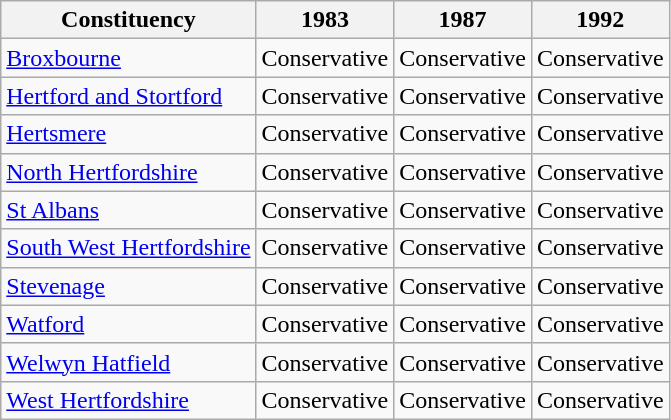<table class="wikitable">
<tr>
<th>Constituency</th>
<th>1983</th>
<th>1987</th>
<th>1992</th>
</tr>
<tr>
<td><a href='#'>Broxbourne</a></td>
<td bgcolor=>Conservative</td>
<td bgcolor=>Conservative</td>
<td bgcolor=>Conservative</td>
</tr>
<tr>
<td><a href='#'>Hertford and Stortford</a></td>
<td bgcolor=>Conservative</td>
<td bgcolor=>Conservative</td>
<td bgcolor=>Conservative</td>
</tr>
<tr>
<td><a href='#'>Hertsmere</a></td>
<td bgcolor=>Conservative</td>
<td bgcolor=>Conservative</td>
<td bgcolor=>Conservative</td>
</tr>
<tr>
<td><a href='#'>North Hertfordshire</a></td>
<td bgcolor=>Conservative</td>
<td bgcolor=>Conservative</td>
<td bgcolor=>Conservative</td>
</tr>
<tr>
<td><a href='#'>St Albans</a></td>
<td bgcolor=>Conservative</td>
<td bgcolor=>Conservative</td>
<td bgcolor=>Conservative</td>
</tr>
<tr>
<td><a href='#'>South West Hertfordshire</a></td>
<td bgcolor=>Conservative</td>
<td bgcolor=>Conservative</td>
<td bgcolor=>Conservative</td>
</tr>
<tr>
<td><a href='#'>Stevenage</a></td>
<td bgcolor=>Conservative</td>
<td bgcolor=>Conservative</td>
<td bgcolor=>Conservative</td>
</tr>
<tr>
<td><a href='#'>Watford</a></td>
<td bgcolor=>Conservative</td>
<td bgcolor=>Conservative</td>
<td bgcolor=>Conservative</td>
</tr>
<tr>
<td><a href='#'>Welwyn Hatfield</a></td>
<td bgcolor=>Conservative</td>
<td bgcolor=>Conservative</td>
<td bgcolor=>Conservative</td>
</tr>
<tr>
<td><a href='#'>West Hertfordshire</a></td>
<td bgcolor=>Conservative</td>
<td bgcolor=>Conservative</td>
<td bgcolor=>Conservative</td>
</tr>
</table>
